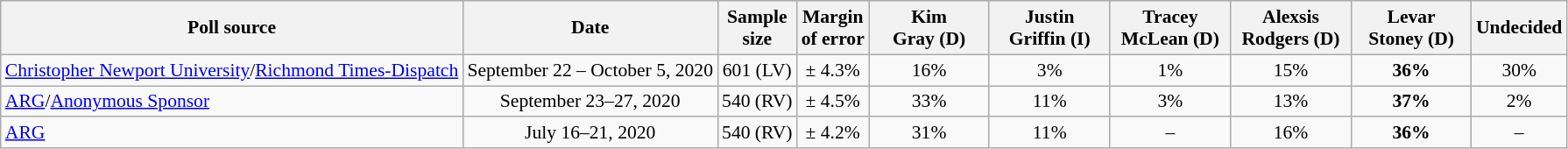<table class="wikitable sortable" style="text-align:center;font-size:90%;line-height:17px">
<tr>
<th>Poll source</th>
<th>Date</th>
<th>Sample<br>size</th>
<th>Margin<br>of error</th>
<th style="width:85px;">Kim<br>Gray (D)</th>
<th style="width:85px;">Justin<br>Griffin (I)</th>
<th style="width:85px;">Tracey<br>McLean (D)</th>
<th style="width:85px;">Alexsis<br>Rodgers (D)</th>
<th style="width:85px;">Levar<br>Stoney (D)</th>
<th>Undecided</th>
</tr>
<tr>
<td style="text-align:left;"><a href='#'>Christopher Newport University</a>/<a href='#'>Richmond Times-Dispatch</a></td>
<td>September 22 – October 5, 2020</td>
<td>601 (LV)</td>
<td>± 4.3%</td>
<td>16%</td>
<td>3%</td>
<td>1%</td>
<td>15%</td>
<td><strong>36%</strong></td>
<td>30%</td>
</tr>
<tr>
<td style="text-align:left;"><a href='#'>ARG</a>/<a href='#'>Anonymous Sponsor</a></td>
<td>September 23–27, 2020</td>
<td>540 (RV)</td>
<td>± 4.5%</td>
<td>33%</td>
<td>11%</td>
<td>3%</td>
<td>13%</td>
<td><strong>37%</strong></td>
<td>2%</td>
</tr>
<tr>
<td style="text-align:left;"><a href='#'>ARG</a></td>
<td>July 16–21, 2020</td>
<td>540 (RV)</td>
<td>± 4.2%</td>
<td>31%</td>
<td>11%</td>
<td>–</td>
<td>16%</td>
<td><strong>36%</strong></td>
<td>–</td>
</tr>
</table>
